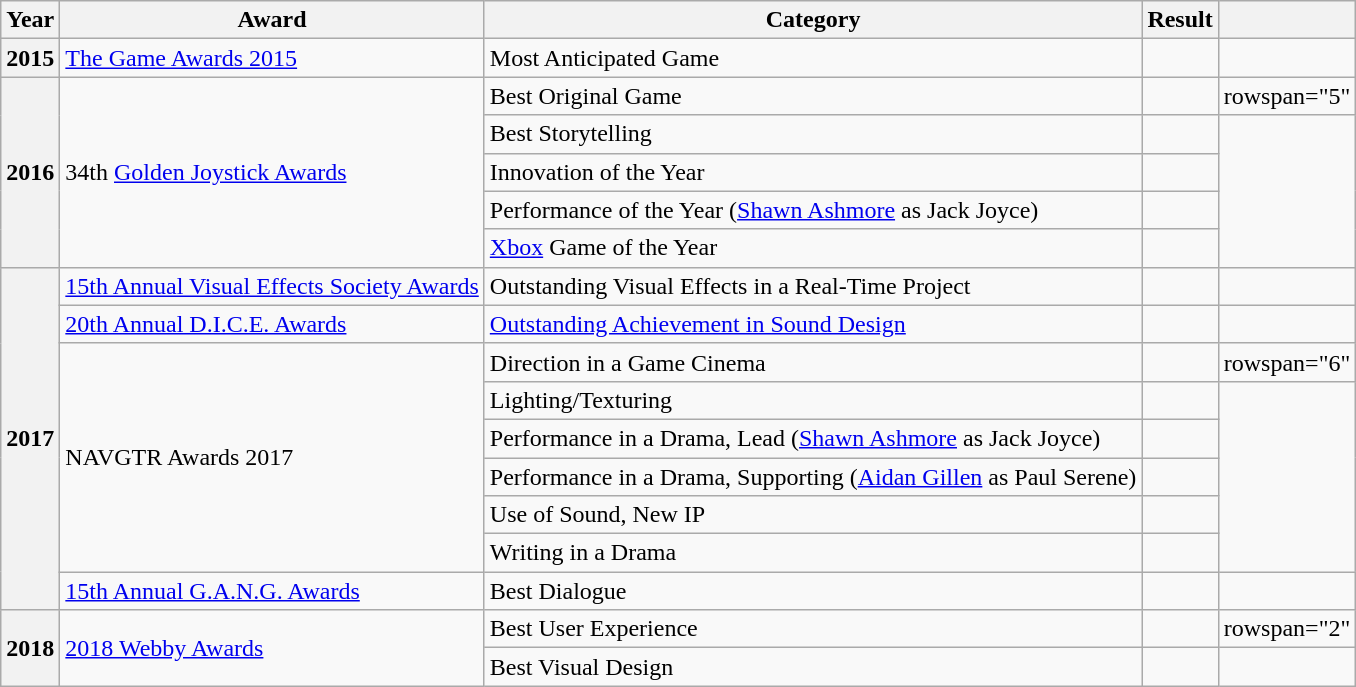<table class="wikitable sortable plainrowheaders">
<tr>
<th scope="col">Year</th>
<th scope="col">Award</th>
<th scope="col">Category</th>
<th scope="col">Result</th>
<th scope="col"></th>
</tr>
<tr>
<th scope="row">2015</th>
<td><a href='#'>The Game Awards 2015</a></td>
<td>Most Anticipated Game</td>
<td></td>
<td></td>
</tr>
<tr>
<th scope="row" rowspan="5">2016</th>
<td rowspan="5">34th <a href='#'>Golden Joystick Awards</a></td>
<td>Best Original Game</td>
<td></td>
<td>rowspan="5" </td>
</tr>
<tr>
<td>Best Storytelling</td>
<td></td>
</tr>
<tr>
<td>Innovation of the Year</td>
<td></td>
</tr>
<tr>
<td>Performance of the Year (<a href='#'>Shawn Ashmore</a> as Jack Joyce)</td>
<td></td>
</tr>
<tr>
<td><a href='#'>Xbox</a> Game of the Year</td>
<td></td>
</tr>
<tr>
<th scope="row" rowspan="9">2017</th>
<td><a href='#'>15th Annual Visual Effects Society Awards</a></td>
<td>Outstanding Visual Effects in a Real-Time Project</td>
<td></td>
<td></td>
</tr>
<tr>
<td><a href='#'>20th Annual D.I.C.E. Awards</a></td>
<td><a href='#'>Outstanding Achievement in Sound Design</a></td>
<td></td>
<td></td>
</tr>
<tr>
<td rowspan="6">NAVGTR Awards 2017</td>
<td>Direction in a Game Cinema</td>
<td></td>
<td>rowspan="6" </td>
</tr>
<tr>
<td>Lighting/Texturing</td>
<td></td>
</tr>
<tr>
<td>Performance in a Drama, Lead (<a href='#'>Shawn Ashmore</a> as Jack Joyce)</td>
<td></td>
</tr>
<tr>
<td>Performance in a Drama, Supporting (<a href='#'>Aidan Gillen</a> as Paul Serene)</td>
<td></td>
</tr>
<tr>
<td>Use of Sound, New IP</td>
<td></td>
</tr>
<tr>
<td>Writing in a Drama</td>
<td></td>
</tr>
<tr>
<td><a href='#'>15th Annual G.A.N.G. Awards</a></td>
<td>Best Dialogue</td>
<td></td>
<td></td>
</tr>
<tr>
<th scope="row" rowspan="2">2018</th>
<td rowspan="2"><a href='#'>2018 Webby Awards</a></td>
<td>Best User Experience</td>
<td></td>
<td>rowspan="2" </td>
</tr>
<tr>
<td>Best Visual Design</td>
<td></td>
</tr>
</table>
